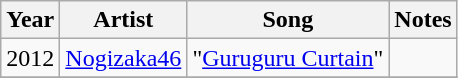<table class="wikitable sortable">
<tr>
<th>Year</th>
<th>Artist</th>
<th>Song</th>
<th class="unsortable">Notes</th>
</tr>
<tr>
<td>2012</td>
<td><a href='#'>Nogizaka46</a></td>
<td>"<a href='#'>Guruguru Curtain</a>"</td>
<td></td>
</tr>
<tr>
</tr>
</table>
